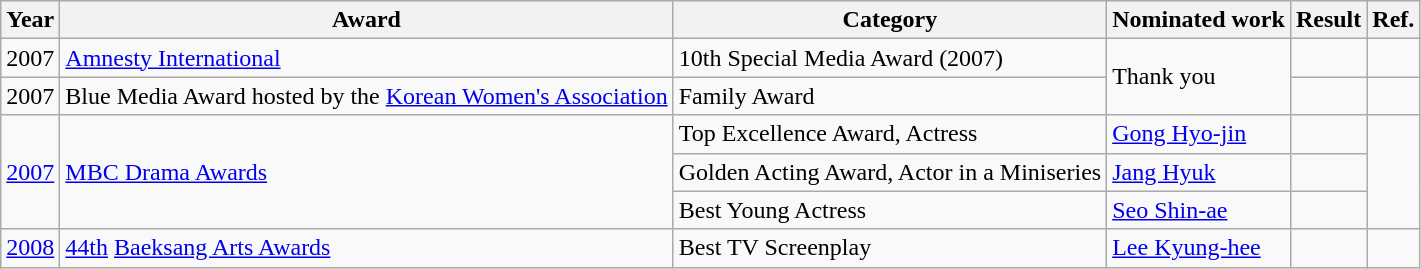<table class="wikitable sortable plainrowheaders">
<tr>
<th>Year</th>
<th>Award</th>
<th>Category</th>
<th>Nominated work</th>
<th>Result</th>
<th class="unsortable">Ref.</th>
</tr>
<tr>
<td>2007</td>
<td><a href='#'>Amnesty International</a></td>
<td>10th Special Media Award (2007)</td>
<td rowspan="2">Thank you</td>
<td></td>
<td></td>
</tr>
<tr>
<td>2007</td>
<td>Blue Media Award hosted by the <a href='#'>Korean Women's Association</a></td>
<td>Family Award</td>
<td></td>
<td></td>
</tr>
<tr>
<td rowspan=3><a href='#'>2007</a></td>
<td rowspan=3><a href='#'>MBC Drama Awards</a></td>
<td>Top Excellence Award, Actress</td>
<td><a href='#'>Gong Hyo-jin</a></td>
<td></td>
<td rowspan=3></td>
</tr>
<tr>
<td>Golden Acting Award, Actor in a Miniseries</td>
<td><a href='#'>Jang Hyuk</a></td>
<td></td>
</tr>
<tr>
<td>Best Young Actress</td>
<td><a href='#'>Seo Shin-ae</a></td>
<td></td>
</tr>
<tr>
<td><a href='#'>2008</a></td>
<td><a href='#'>44th</a> <a href='#'>Baeksang Arts Awards</a></td>
<td>Best TV Screenplay</td>
<td><a href='#'>Lee Kyung-hee</a></td>
<td></td>
<td></td>
</tr>
</table>
